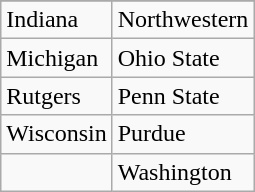<table class="wikitable">
<tr>
</tr>
<tr>
<td>Indiana</td>
<td>Northwestern</td>
</tr>
<tr>
<td>Michigan</td>
<td>Ohio State</td>
</tr>
<tr>
<td>Rutgers</td>
<td>Penn State</td>
</tr>
<tr>
<td>Wisconsin</td>
<td>Purdue</td>
</tr>
<tr>
<td></td>
<td>Washington</td>
</tr>
</table>
